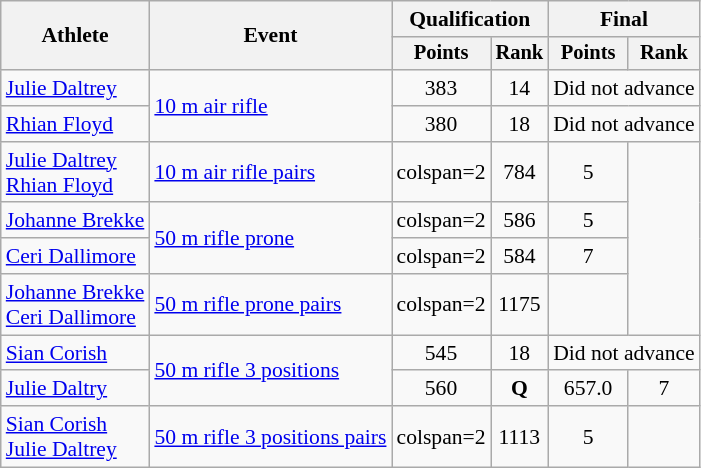<table class="wikitable" style="font-size:90%;">
<tr>
<th rowspan=2>Athlete</th>
<th rowspan=2>Event</th>
<th colspan=2>Qualification</th>
<th colspan=2>Final</th>
</tr>
<tr style="font-size:95%">
<th>Points</th>
<th>Rank</th>
<th>Points</th>
<th>Rank</th>
</tr>
<tr align=center>
<td align=left><a href='#'>Julie Daltrey</a></td>
<td align=left rowspan=2><a href='#'>10 m air rifle</a></td>
<td>383</td>
<td>14</td>
<td colspan=2>Did not advance</td>
</tr>
<tr align=center>
<td align=left><a href='#'>Rhian Floyd</a></td>
<td>380</td>
<td>18</td>
<td colspan=2>Did not advance</td>
</tr>
<tr align=center>
<td align=left><a href='#'>Julie Daltrey</a><br><a href='#'>Rhian Floyd</a></td>
<td align=left rowspan=1><a href='#'>10 m air rifle pairs</a></td>
<td>colspan=2 </td>
<td>784</td>
<td>5</td>
</tr>
<tr align=center>
<td align=left><a href='#'>Johanne Brekke</a></td>
<td align=left rowspan=2><a href='#'>50 m rifle prone</a></td>
<td>colspan=2 </td>
<td>586</td>
<td>5</td>
</tr>
<tr align=center>
<td align=left><a href='#'>Ceri Dallimore</a></td>
<td>colspan=2 </td>
<td>584</td>
<td>7</td>
</tr>
<tr align=center>
<td align=left><a href='#'>Johanne Brekke</a><br><a href='#'>Ceri Dallimore</a></td>
<td align=left rowspan=1><a href='#'>50 m rifle prone pairs</a></td>
<td>colspan=2 </td>
<td>1175</td>
<td></td>
</tr>
<tr align=center>
<td align=left><a href='#'>Sian Corish</a></td>
<td align=left rowspan=2><a href='#'>50 m rifle 3 positions</a></td>
<td>545</td>
<td>18</td>
<td colspan=2>Did not advance</td>
</tr>
<tr align=center>
<td align=left><a href='#'>Julie Daltry</a></td>
<td>560</td>
<td><strong>Q</strong></td>
<td>657.0</td>
<td>7</td>
</tr>
<tr align=center>
<td align=left><a href='#'>Sian Corish</a><br><a href='#'>Julie Daltrey</a></td>
<td align=left rowspan=1><a href='#'>50 m rifle 3 positions pairs</a></td>
<td>colspan=2 </td>
<td>1113</td>
<td>5</td>
</tr>
</table>
